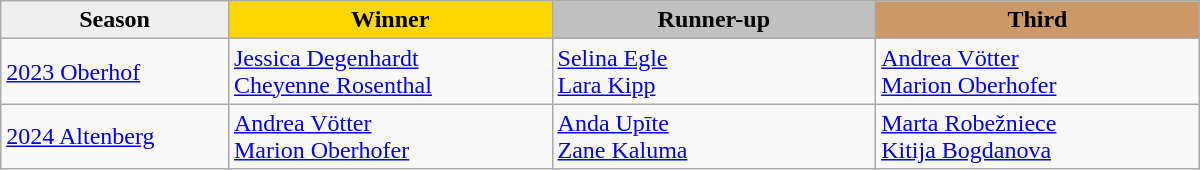<table class="wikitable sortable" style="width:800px;">
<tr>
<th style="width:19%; background:#efefef;">Season</th>
<th style="width:27%; background:gold">Winner</th>
<th style="width:27%; background:silver">Runner-up</th>
<th style="width:27%; background:#CC9966">Third</th>
</tr>
<tr>
<td><a href='#'>2023 Oberhof</a></td>
<td><a href='#'>Jessica Degenhardt</a><br><a href='#'>Cheyenne Rosenthal</a><br></td>
<td><a href='#'>Selina Egle</a><br><a href='#'>Lara Kipp</a><br></td>
<td><a href='#'>Andrea Vötter</a><br><a href='#'>Marion Oberhofer</a><br></td>
</tr>
<tr>
<td><a href='#'>2024 Altenberg</a></td>
<td><a href='#'>Andrea Vötter</a><br><a href='#'>Marion Oberhofer</a><br></td>
<td><a href='#'>Anda Upīte</a><br><a href='#'>Zane Kaluma</a><br></td>
<td><a href='#'>Marta Robežniece</a><br><a href='#'>Kitija Bogdanova</a><br></td>
</tr>
</table>
